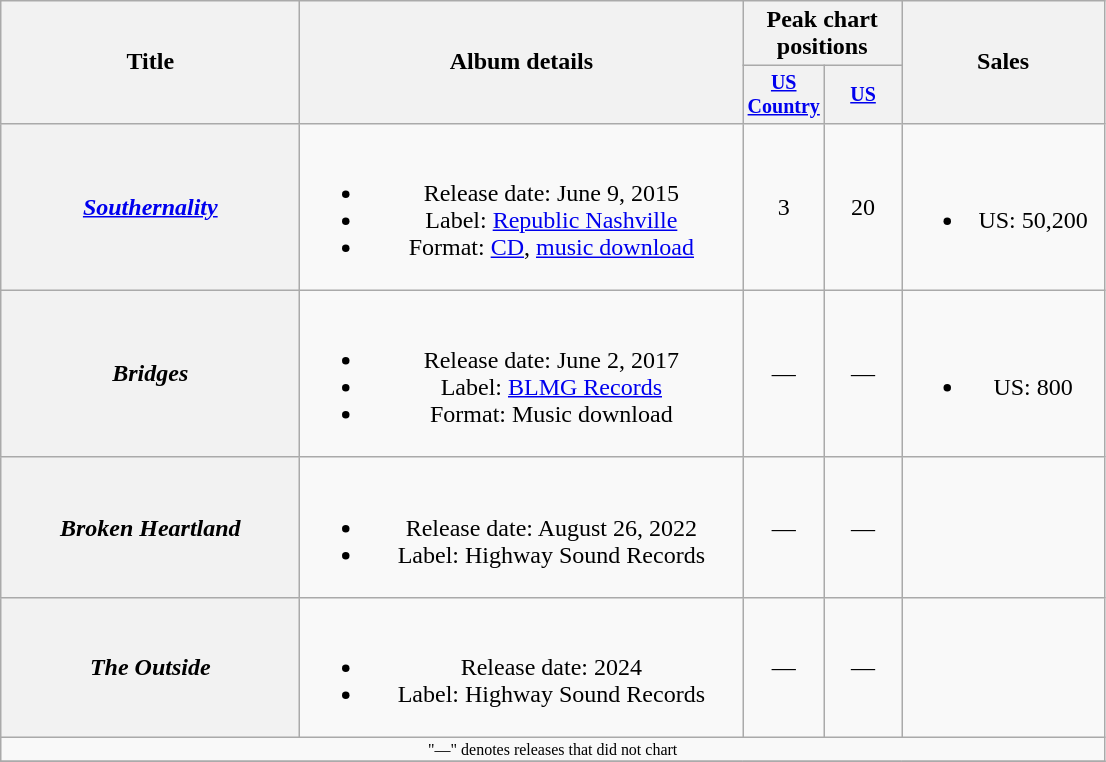<table class="wikitable plainrowheaders" style="text-align:center;">
<tr>
<th rowspan="2" style="width:12em;">Title</th>
<th rowspan="2" style="width:18em;">Album details</th>
<th colspan="2">Peak chart<br>positions</th>
<th rowspan="2" style="width:8em;">Sales</th>
</tr>
<tr style="font-size:smaller;">
<th style="width:45px;"><a href='#'>US Country</a></th>
<th style="width:45px;"><a href='#'>US</a></th>
</tr>
<tr>
<th scope="row"><em><a href='#'>Southernality</a></em></th>
<td><br><ul><li>Release date: June 9, 2015</li><li>Label: <a href='#'>Republic Nashville</a></li><li>Format: <a href='#'>CD</a>, <a href='#'>music download</a></li></ul></td>
<td>3</td>
<td>20</td>
<td><br><ul><li>US: 50,200</li></ul></td>
</tr>
<tr>
<th scope="row"><em>Bridges</em></th>
<td><br><ul><li>Release date: June 2, 2017</li><li>Label: <a href='#'>BLMG Records</a></li><li>Format: Music download</li></ul></td>
<td>—</td>
<td>—</td>
<td><br><ul><li>US: 800</li></ul></td>
</tr>
<tr>
<th scope="row"><em>Broken Heartland</em></th>
<td><br><ul><li>Release date: August 26, 2022</li><li>Label: Highway Sound Records</li></ul></td>
<td>—</td>
<td>—</td>
<td></td>
</tr>
<tr>
<th scope="row"><em>The Outside</em></th>
<td><br><ul><li>Release date: 2024</li><li>Label: Highway Sound Records</li></ul></td>
<td>—</td>
<td>—</td>
<td></td>
</tr>
<tr>
<td colspan="10" style="font-size:8pt">"—" denotes releases that did not chart</td>
</tr>
<tr>
</tr>
</table>
